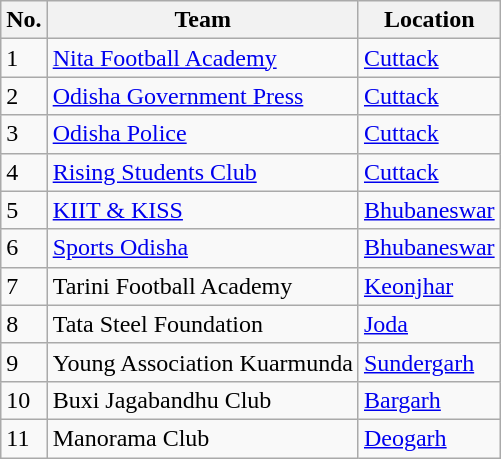<table class="wikitable">
<tr>
<th>No.</th>
<th>Team</th>
<th>Location</th>
</tr>
<tr>
<td>1</td>
<td><a href='#'>Nita Football Academy</a></td>
<td><a href='#'>Cuttack</a></td>
</tr>
<tr>
<td>2</td>
<td><a href='#'>Odisha Government Press</a></td>
<td><a href='#'>Cuttack</a></td>
</tr>
<tr>
<td>3</td>
<td><a href='#'>Odisha Police</a></td>
<td><a href='#'>Cuttack</a></td>
</tr>
<tr>
<td>4</td>
<td><a href='#'>Rising Students Club</a></td>
<td><a href='#'>Cuttack</a></td>
</tr>
<tr>
<td>5</td>
<td><a href='#'>KIIT & KISS</a></td>
<td><a href='#'>Bhubaneswar</a></td>
</tr>
<tr>
<td>6</td>
<td><a href='#'>Sports Odisha</a></td>
<td><a href='#'>Bhubaneswar</a></td>
</tr>
<tr>
<td>7</td>
<td>Tarini Football Academy</td>
<td><a href='#'>Keonjhar</a></td>
</tr>
<tr>
<td>8</td>
<td>Tata Steel Foundation</td>
<td><a href='#'>Joda</a></td>
</tr>
<tr>
<td>9</td>
<td>Young Association Kuarmunda</td>
<td><a href='#'>Sundergarh</a></td>
</tr>
<tr>
<td>10</td>
<td>Buxi Jagabandhu Club</td>
<td><a href='#'>Bargarh</a></td>
</tr>
<tr>
<td>11</td>
<td>Manorama Club</td>
<td><a href='#'>Deogarh</a></td>
</tr>
</table>
